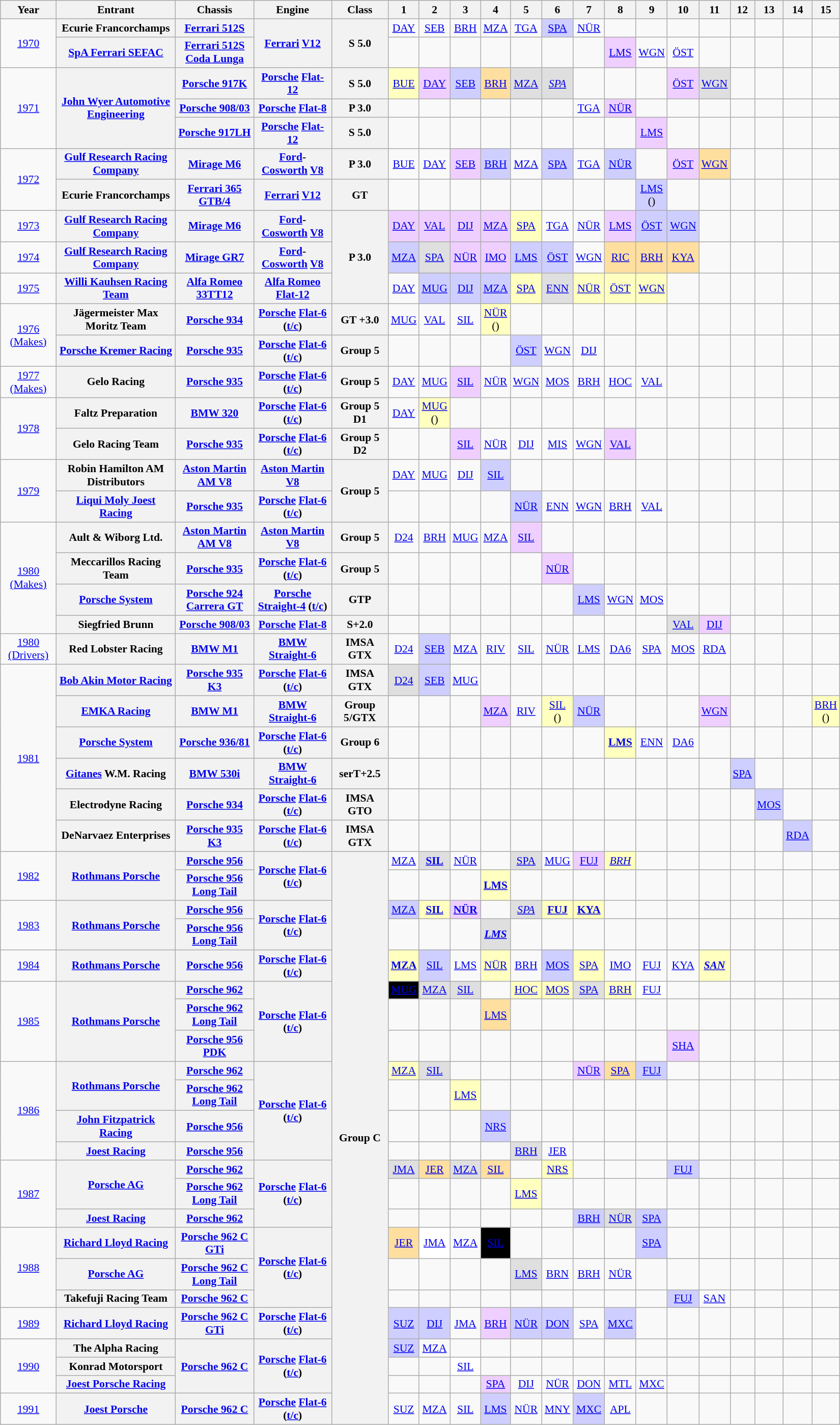<table class="wikitable" width=1100 style="text-align:center; font-size:90%">
<tr>
<th>Year</th>
<th>Entrant</th>
<th>Chassis</th>
<th>Engine</th>
<th>Class</th>
<th>1</th>
<th>2</th>
<th>3</th>
<th>4</th>
<th>5</th>
<th>6</th>
<th>7</th>
<th>8</th>
<th>9</th>
<th>10</th>
<th>11</th>
<th>12</th>
<th>13</th>
<th>14</th>
<th>15</th>
</tr>
<tr>
<td rowspan=2><a href='#'>1970</a></td>
<th>Ecurie Francorchamps</th>
<th><a href='#'>Ferrari 512S</a></th>
<th rowspan=2><a href='#'>Ferrari</a> <a href='#'>V12</a></th>
<th rowspan=2>S 5.0</th>
<td><a href='#'>DAY</a></td>
<td><a href='#'>SEB</a></td>
<td><a href='#'>BRH</a></td>
<td><a href='#'>MZA</a></td>
<td><a href='#'>TGA</a></td>
<td style="background:#CFCFFF;"><a href='#'>SPA</a><br></td>
<td><a href='#'>NÜR</a></td>
<td></td>
<td></td>
<td></td>
<td></td>
<td></td>
<td></td>
<td></td>
<td></td>
</tr>
<tr>
<th><a href='#'>SpA Ferrari SEFAC</a></th>
<th><a href='#'>Ferrari 512S Coda Lunga</a></th>
<td></td>
<td></td>
<td></td>
<td></td>
<td></td>
<td></td>
<td></td>
<td style="background:#EFCFFF;"><a href='#'>LMS</a><br></td>
<td><a href='#'>WGN</a></td>
<td><a href='#'>ÖST</a></td>
<td></td>
<td></td>
<td></td>
<td></td>
<td></td>
</tr>
<tr>
<td rowspan=3><a href='#'>1971</a></td>
<th rowspan=3><a href='#'>John Wyer Automotive Engineering</a></th>
<th><a href='#'>Porsche 917K</a></th>
<th><a href='#'>Porsche</a> <a href='#'>Flat-12</a></th>
<th>S 5.0</th>
<td style="background:#FFFFBF;"><a href='#'>BUE</a><br></td>
<td style="background:#EFCFFF;"><a href='#'>DAY</a><br></td>
<td style="background:#CFCFFF;"><a href='#'>SEB</a><br></td>
<td style="background:#FFDF9F;"><a href='#'>BRH</a><br></td>
<td style="background:#DFDFDF;"><a href='#'>MZA</a><br></td>
<td style="background:#DFDFDF;"><em><a href='#'>SPA</a></em><br></td>
<td></td>
<td></td>
<td></td>
<td style="background:#EFCFFF;"><a href='#'>ÖST</a><br></td>
<td style="background:#DFDFDF;"><a href='#'>WGN</a><br></td>
<td></td>
<td></td>
<td></td>
<td></td>
</tr>
<tr>
<th><a href='#'>Porsche 908/03</a></th>
<th><a href='#'>Porsche</a> <a href='#'>Flat-8</a></th>
<th>P 3.0</th>
<td></td>
<td></td>
<td></td>
<td></td>
<td></td>
<td></td>
<td><a href='#'>TGA</a></td>
<td style="background:#EFCFFF;"><a href='#'>NÜR</a><br></td>
<td></td>
<td></td>
<td></td>
<td></td>
<td></td>
<td></td>
<td></td>
</tr>
<tr>
<th><a href='#'>Porsche 917LH</a></th>
<th><a href='#'>Porsche</a> <a href='#'>Flat-12</a></th>
<th>S 5.0</th>
<td></td>
<td></td>
<td></td>
<td></td>
<td></td>
<td></td>
<td></td>
<td></td>
<td style="background:#EFCFFF;"><a href='#'>LMS</a><br></td>
<td></td>
<td></td>
<td></td>
<td></td>
<td></td>
<td></td>
</tr>
<tr>
<td rowspan=2><a href='#'>1972</a></td>
<th><a href='#'>Gulf Research Racing Company</a></th>
<th><a href='#'>Mirage M6</a></th>
<th><a href='#'>Ford</a>-<a href='#'>Cosworth</a> <a href='#'>V8</a></th>
<th>P 3.0</th>
<td><a href='#'>BUE</a></td>
<td><a href='#'>DAY</a></td>
<td style="background:#EFCFFF;"><a href='#'>SEB</a><br></td>
<td style="background:#CFCFFF;"><a href='#'>BRH</a><br></td>
<td><a href='#'>MZA</a></td>
<td style="background:#CFCFFF;"><a href='#'>SPA</a><br></td>
<td><a href='#'>TGA</a></td>
<td style="background:#CFCFFF;"><a href='#'>NÜR</a><br></td>
<td></td>
<td style="background:#EFCFFF;"><a href='#'>ÖST</a><br></td>
<td style="background:#FFDF9F;"><a href='#'>WGN</a><br></td>
<td></td>
<td></td>
<td></td>
<td></td>
</tr>
<tr>
<th>Ecurie Francorchamps</th>
<th><a href='#'>Ferrari 365 GTB/4</a></th>
<th><a href='#'>Ferrari</a> <a href='#'>V12</a></th>
<th>GT</th>
<td></td>
<td></td>
<td></td>
<td></td>
<td></td>
<td></td>
<td></td>
<td></td>
<td style="background:#CFCFFF;"><a href='#'>LMS</a><br>()</td>
<td></td>
<td></td>
<td></td>
<td></td>
<td></td>
<td></td>
</tr>
<tr>
<td><a href='#'>1973</a></td>
<th><a href='#'>Gulf Research Racing Company</a></th>
<th><a href='#'>Mirage M6</a></th>
<th><a href='#'>Ford</a>-<a href='#'>Cosworth</a> <a href='#'>V8</a></th>
<th rowspan=3>P 3.0</th>
<td style="background:#EFCFFF;"><a href='#'>DAY</a><br></td>
<td style="background:#EFCFFF;"><a href='#'>VAL</a><br></td>
<td style="background:#EFCFFF;"><a href='#'>DIJ</a><br></td>
<td style="background:#EFCFFF;"><a href='#'>MZA</a><br></td>
<td style="background:#FFFFBF;"><a href='#'>SPA</a><br></td>
<td><a href='#'>TGA</a></td>
<td><a href='#'>NÜR</a></td>
<td style="background:#EFCFFF;"><a href='#'>LMS</a><br></td>
<td style="background:#CFCFFF;"><a href='#'>ÖST</a><br></td>
<td style="background:#CFCFFF;"><a href='#'>WGN</a><br></td>
<td></td>
<td></td>
<td></td>
<td></td>
<td></td>
</tr>
<tr>
<td><a href='#'>1974</a></td>
<th><a href='#'>Gulf Research Racing Company</a></th>
<th><a href='#'>Mirage GR7</a></th>
<th><a href='#'>Ford</a>-<a href='#'>Cosworth</a> <a href='#'>V8</a></th>
<td style="background:#CFCFFF;"><a href='#'>MZA</a><br></td>
<td style="background:#DFDFDF;"><a href='#'>SPA</a><br></td>
<td style="background:#EFCFFF;"><a href='#'>NÜR</a><br></td>
<td style="background:#EFCFFF;"><a href='#'>IMO</a><br></td>
<td style="background:#CFCFFF;"><a href='#'>LMS</a><br></td>
<td style="background:#CFCFFF;"><a href='#'>ÖST</a><br></td>
<td><a href='#'>WGN</a></td>
<td style="background:#FFDF9F;"><a href='#'>RIC</a><br></td>
<td style="background:#FFDF9F;"><a href='#'>BRH</a><br></td>
<td style="background:#FFDF9F;"><a href='#'>KYA</a><br></td>
<td></td>
<td></td>
<td></td>
<td></td>
<td></td>
</tr>
<tr>
<td><a href='#'>1975</a></td>
<th><a href='#'>Willi Kauhsen Racing Team</a></th>
<th><a href='#'>Alfa Romeo 33TT12</a></th>
<th><a href='#'>Alfa Romeo</a> <a href='#'>Flat-12</a></th>
<td><a href='#'>DAY</a></td>
<td style="background:#CFCFFF;"><a href='#'>MUG</a><br></td>
<td style="background:#CFCFFF;"><a href='#'>DIJ</a><br></td>
<td style="background:#CFCFFF;"><a href='#'>MZA</a><br></td>
<td style="background:#FFFFBF;"><a href='#'>SPA</a><br></td>
<td style="background:#DFDFDF;"><a href='#'>ENN</a><br></td>
<td style="background:#FFFFBF;"><a href='#'>NÜR</a><br></td>
<td style="background:#FFFFBF;"><a href='#'>ÖST</a><br></td>
<td style="background:#FFFFBF;"><a href='#'>WGN</a><br></td>
<td></td>
<td></td>
<td></td>
<td></td>
<td></td>
<td></td>
</tr>
<tr>
<td rowspan=2><a href='#'>1976<br>(Makes)</a></td>
<th>Jägermeister Max Moritz Team</th>
<th><a href='#'>Porsche 934</a></th>
<th><a href='#'>Porsche</a> <a href='#'>Flat-6</a> (<a href='#'>t/c</a>)</th>
<th>GT +3.0</th>
<td><a href='#'>MUG</a></td>
<td><a href='#'>VAL</a></td>
<td><a href='#'>SIL</a></td>
<td style="background:#FFFFBF;"><a href='#'>NÜR</a><br>()</td>
<td></td>
<td></td>
<td></td>
<td></td>
<td></td>
<td></td>
<td></td>
<td></td>
<td></td>
<td></td>
<td></td>
</tr>
<tr>
<th><a href='#'>Porsche Kremer Racing</a></th>
<th><a href='#'>Porsche 935</a></th>
<th><a href='#'>Porsche</a> <a href='#'>Flat-6</a> (<a href='#'>t/c</a>)</th>
<th>Group 5</th>
<td></td>
<td></td>
<td></td>
<td></td>
<td style="background:#CFCFFF;"><a href='#'>ÖST</a><br></td>
<td><a href='#'>WGN</a></td>
<td><a href='#'>DIJ</a></td>
<td></td>
<td></td>
<td></td>
<td></td>
<td></td>
<td></td>
<td></td>
</tr>
<tr>
<td><a href='#'>1977<br>(Makes)</a></td>
<th>Gelo Racing</th>
<th><a href='#'>Porsche 935</a></th>
<th><a href='#'>Porsche</a> <a href='#'>Flat-6</a> (<a href='#'>t/c</a>)</th>
<th>Group 5</th>
<td><a href='#'>DAY</a></td>
<td><a href='#'>MUG</a></td>
<td style="background:#EFCFFF;"><a href='#'>SIL</a><br></td>
<td><a href='#'>NÜR</a></td>
<td><a href='#'>WGN</a></td>
<td><a href='#'>MOS</a></td>
<td><a href='#'>BRH</a></td>
<td><a href='#'>HOC</a></td>
<td><a href='#'>VAL</a></td>
<td></td>
<td></td>
<td></td>
<td></td>
<td></td>
<td></td>
</tr>
<tr>
<td rowspan=2><a href='#'>1978</a></td>
<th>Faltz Preparation</th>
<th><a href='#'>BMW 320</a></th>
<th><a href='#'>Porsche</a> <a href='#'>Flat-6</a> (<a href='#'>t/c</a>)</th>
<th>Group 5 D1</th>
<td><a href='#'>DAY</a></td>
<td style="background:#FFFFBF;"><a href='#'>MUG</a><br>()</td>
<td></td>
<td></td>
<td></td>
<td></td>
<td></td>
<td></td>
<td></td>
<td></td>
<td></td>
<td></td>
<td></td>
<td></td>
<td></td>
</tr>
<tr>
<th>Gelo Racing Team</th>
<th><a href='#'>Porsche 935</a></th>
<th><a href='#'>Porsche</a> <a href='#'>Flat-6</a> (<a href='#'>t/c</a>)</th>
<th>Group 5 D2</th>
<td></td>
<td></td>
<td style="background:#EFCFFF;"><a href='#'>SIL</a><br></td>
<td><a href='#'>NÜR</a></td>
<td><a href='#'>DIJ</a></td>
<td><a href='#'>MIS</a></td>
<td><a href='#'>WGN</a></td>
<td style="background:#EFCFFF;"><a href='#'>VAL</a><br></td>
<td></td>
<td></td>
<td></td>
<td></td>
<td></td>
<td></td>
<td></td>
</tr>
<tr>
<td rowspan=2><a href='#'>1979</a></td>
<th>Robin Hamilton AM Distributors</th>
<th><a href='#'>Aston Martin AM V8</a></th>
<th><a href='#'>Aston Martin</a> <a href='#'>V8</a></th>
<th rowspan=2>Group 5</th>
<td><a href='#'>DAY</a></td>
<td><a href='#'>MUG</a></td>
<td><a href='#'>DIJ</a></td>
<td style="background:#CFCFFF;"><a href='#'>SIL</a><br></td>
<td></td>
<td></td>
<td></td>
<td></td>
<td></td>
<td></td>
<td></td>
<td></td>
<td></td>
<td></td>
<td></td>
</tr>
<tr>
<th><a href='#'>Liqui Moly Joest Racing</a></th>
<th><a href='#'>Porsche 935</a></th>
<th><a href='#'>Porsche</a> <a href='#'>Flat-6</a> (<a href='#'>t/c</a>)</th>
<td></td>
<td></td>
<td></td>
<td></td>
<td style="background:#CFCFFF;"><a href='#'>NÜR</a><br></td>
<td><a href='#'>ENN</a></td>
<td><a href='#'>WGN</a></td>
<td><a href='#'>BRH</a></td>
<td><a href='#'>VAL</a></td>
<td></td>
<td></td>
<td></td>
<td></td>
<td></td>
<td></td>
</tr>
<tr>
<td rowspan=4><a href='#'>1980 (Makes)</a></td>
<th>Ault & Wiborg Ltd.</th>
<th><a href='#'>Aston Martin AM V8</a></th>
<th><a href='#'>Aston Martin</a> <a href='#'>V8</a></th>
<th>Group 5</th>
<td><a href='#'>D24</a></td>
<td><a href='#'>BRH</a></td>
<td><a href='#'>MUG</a></td>
<td><a href='#'>MZA</a></td>
<td style="background:#EFCFFF;"><a href='#'>SIL</a><br></td>
<td></td>
<td></td>
<td></td>
<td></td>
<td></td>
<td></td>
<td></td>
<td></td>
<td></td>
<td></td>
</tr>
<tr>
<th>Meccarillos Racing Team</th>
<th><a href='#'>Porsche 935</a></th>
<th><a href='#'>Porsche</a> <a href='#'>Flat-6</a> (<a href='#'>t/c</a>)</th>
<th>Group 5</th>
<td></td>
<td></td>
<td></td>
<td></td>
<td></td>
<td style="background:#EFCFFF;"><a href='#'>NÜR</a><br></td>
<td></td>
<td></td>
<td></td>
<td></td>
<td></td>
<td></td>
<td></td>
<td></td>
<td></td>
</tr>
<tr>
<th><a href='#'>Porsche System</a></th>
<th><a href='#'>Porsche 924 Carrera GT</a></th>
<th><a href='#'>Porsche</a> <a href='#'>Straight-4</a> (<a href='#'>t/c</a>)</th>
<th>GTP</th>
<td></td>
<td></td>
<td></td>
<td></td>
<td></td>
<td></td>
<td style="background:#CFCFFF;"><a href='#'>LMS</a><br></td>
<td><a href='#'>WGN</a></td>
<td><a href='#'>MOS</a></td>
<td></td>
<td></td>
<td></td>
<td></td>
<td></td>
<td></td>
</tr>
<tr>
<th>Siegfried Brunn</th>
<th><a href='#'>Porsche 908/03</a></th>
<th><a href='#'>Porsche</a> <a href='#'>Flat-8</a></th>
<th>S+2.0</th>
<td></td>
<td></td>
<td></td>
<td></td>
<td></td>
<td></td>
<td></td>
<td></td>
<td></td>
<td style="background:#DFDFDF;"><a href='#'>VAL</a><br></td>
<td style="background:#EFCFFF;"><a href='#'>DIJ</a><br></td>
<td></td>
<td></td>
<td></td>
<td></td>
</tr>
<tr>
<td><a href='#'>1980 (Drivers)</a></td>
<th>Red Lobster Racing</th>
<th><a href='#'>BMW M1</a></th>
<th><a href='#'>BMW</a> <a href='#'>Straight-6</a></th>
<th>IMSA GTX</th>
<td><a href='#'>D24</a></td>
<td style="background:#CFCFFF;"><a href='#'>SEB</a><br></td>
<td><a href='#'>MZA</a></td>
<td><a href='#'>RIV</a></td>
<td><a href='#'>SIL</a></td>
<td><a href='#'>NÜR</a></td>
<td><a href='#'>LMS</a></td>
<td><a href='#'>DA6</a></td>
<td><a href='#'>SPA</a></td>
<td><a href='#'>MOS</a></td>
<td><a href='#'>RDA</a></td>
<td></td>
<td></td>
<td></td>
<td></td>
</tr>
<tr>
<td rowspan=6><a href='#'>1981</a></td>
<th><a href='#'>Bob Akin Motor Racing</a></th>
<th><a href='#'>Porsche 935 K3</a></th>
<th><a href='#'>Porsche</a> <a href='#'>Flat-6</a> (<a href='#'>t/c</a>)</th>
<th>IMSA GTX</th>
<td style="background:#DFDFDF;"><a href='#'>D24</a><br></td>
<td style="background:#CFCFFF;"><a href='#'>SEB</a><br></td>
<td><a href='#'>MUG</a></td>
<td></td>
<td></td>
<td></td>
<td></td>
<td></td>
<td></td>
<td></td>
<td></td>
<td></td>
<td></td>
<td></td>
<td></td>
</tr>
<tr>
<th><a href='#'>EMKA Racing</a></th>
<th><a href='#'>BMW M1</a></th>
<th><a href='#'>BMW</a> <a href='#'>Straight-6</a></th>
<th>Group 5/GTX</th>
<td></td>
<td></td>
<td></td>
<td style="background:#EFCFFF;"><a href='#'>MZA</a><br></td>
<td><a href='#'>RIV</a></td>
<td style="background:#FFFFBF;"><a href='#'>SIL</a><br>()</td>
<td style="background:#CFCFFF;"><a href='#'>NÜR</a><br></td>
<td></td>
<td></td>
<td></td>
<td style="background:#EFCFFF;"><a href='#'>WGN</a><br></td>
<td></td>
<td></td>
<td></td>
<td style="background:#FFFFBF;"><a href='#'>BRH</a><br>()</td>
</tr>
<tr>
<th><a href='#'>Porsche System</a></th>
<th><a href='#'>Porsche 936/81</a></th>
<th><a href='#'>Porsche</a> <a href='#'>Flat-6</a> (<a href='#'>t/c</a>)</th>
<th>Group 6</th>
<td></td>
<td></td>
<td></td>
<td></td>
<td></td>
<td></td>
<td></td>
<td style="background:#FFFFBF;"><strong><a href='#'>LMS</a></strong><br></td>
<td><a href='#'>ENN</a></td>
<td><a href='#'>DA6</a></td>
<td></td>
<td></td>
<td></td>
<td></td>
<td></td>
</tr>
<tr>
<th><a href='#'>Gitanes</a> W.M. Racing</th>
<th><a href='#'>BMW 530i</a></th>
<th><a href='#'>BMW</a> <a href='#'>Straight-6</a></th>
<th>serT+2.5</th>
<td></td>
<td></td>
<td></td>
<td></td>
<td></td>
<td></td>
<td></td>
<td></td>
<td></td>
<td></td>
<td></td>
<td style="background:#CFCFFF;"><a href='#'>SPA</a><br></td>
<td></td>
<td></td>
<td></td>
</tr>
<tr>
<th>Electrodyne Racing</th>
<th><a href='#'>Porsche 934</a></th>
<th><a href='#'>Porsche</a> <a href='#'>Flat-6</a> (<a href='#'>t/c</a>)</th>
<th>IMSA GTO</th>
<td></td>
<td></td>
<td></td>
<td></td>
<td></td>
<td></td>
<td></td>
<td></td>
<td></td>
<td></td>
<td></td>
<td></td>
<td style="background:#CFCFFF;"><a href='#'>MOS</a><br></td>
<td></td>
<td></td>
</tr>
<tr>
<th>DeNarvaez Enterprises</th>
<th><a href='#'>Porsche 935 K3</a></th>
<th><a href='#'>Porsche</a> <a href='#'>Flat-6</a> (<a href='#'>t/c</a>)</th>
<th>IMSA GTX</th>
<td></td>
<td></td>
<td></td>
<td></td>
<td></td>
<td></td>
<td></td>
<td></td>
<td></td>
<td></td>
<td></td>
<td></td>
<td></td>
<td style="background:#CFCFFF;"><a href='#'>RDA</a><br></td>
<td></td>
</tr>
<tr>
<td rowspan=2><a href='#'>1982</a></td>
<th rowspan=2><a href='#'>Rothmans Porsche</a></th>
<th><a href='#'>Porsche 956</a></th>
<th rowspan=2><a href='#'>Porsche</a> <a href='#'>Flat-6</a> (<a href='#'>t/c</a>)</th>
<th rowspan=23>Group C</th>
<td><a href='#'>MZA</a></td>
<td style="background:#DFDFDF;"><strong><a href='#'>SIL</a></strong><br></td>
<td><a href='#'>NÜR</a></td>
<td></td>
<td style="background:#DFDFDF;"><a href='#'>SPA</a><br></td>
<td><a href='#'>MUG</a></td>
<td style="background:#EFCFFF;"><a href='#'>FUJ</a><br></td>
<td style="background:#FFFFBF;"><em><a href='#'>BRH</a></em><br></td>
<td></td>
<td></td>
<td></td>
<td></td>
<td></td>
<td></td>
<td></td>
</tr>
<tr>
<th><a href='#'>Porsche 956 Long Tail</a></th>
<td></td>
<td></td>
<td></td>
<td style="background:#FFFFBF;"><strong><a href='#'>LMS</a></strong><br></td>
<td></td>
<td></td>
<td></td>
<td></td>
<td></td>
<td></td>
<td></td>
<td></td>
<td></td>
<td></td>
<td></td>
</tr>
<tr>
<td rowspan=2><a href='#'>1983</a></td>
<th rowspan=2><a href='#'>Rothmans Porsche</a></th>
<th><a href='#'>Porsche 956</a></th>
<th rowspan=2><a href='#'>Porsche</a> <a href='#'>Flat-6</a> (<a href='#'>t/c</a>)</th>
<td style="background:#CFCFFF;"><a href='#'>MZA</a><br></td>
<td style="background:#FFFFBF;"><strong><a href='#'>SIL</a></strong><br></td>
<td style="background:#EFCFFF;"><strong><a href='#'>NÜR</a></strong><br></td>
<td></td>
<td style="background:#DFDFDF;"><em><a href='#'>SPA</a></em><br></td>
<td style="background:#FFFFBF;"><strong><a href='#'>FUJ</a></strong><br></td>
<td style="background:#FFFFBF;"><strong><a href='#'>KYA</a></strong><br></td>
<td></td>
<td></td>
<td></td>
<td></td>
<td></td>
<td></td>
<td></td>
<td></td>
</tr>
<tr>
<th><a href='#'>Porsche 956 Long Tail</a></th>
<td></td>
<td></td>
<td></td>
<td style="background:#DFDFDF;"><strong><em><a href='#'>LMS</a></em></strong><br></td>
<td></td>
<td></td>
<td></td>
<td></td>
<td></td>
<td></td>
<td></td>
<td></td>
<td></td>
<td></td>
<td></td>
</tr>
<tr>
<td><a href='#'>1984</a></td>
<th><a href='#'>Rothmans Porsche</a></th>
<th><a href='#'>Porsche 956</a></th>
<th><a href='#'>Porsche</a> <a href='#'>Flat-6</a> (<a href='#'>t/c</a>)</th>
<td style="background:#FFFFBF;"><strong><a href='#'>MZA</a></strong><br></td>
<td style="background:#CFCFFF;"><a href='#'>SIL</a><br></td>
<td><a href='#'>LMS</a></td>
<td style="background:#FFFFBF;"><a href='#'>NÜR</a><br></td>
<td><a href='#'>BRH</a></td>
<td style="background:#CFCFFF;"><a href='#'>MOS</a><br></td>
<td style="background:#FFFFBF;"><a href='#'>SPA</a><br></td>
<td><a href='#'>IMO</a></td>
<td><a href='#'>FUJ</a></td>
<td><a href='#'>KYA</a></td>
<td style="background:#FFFFBF;"><strong><em><a href='#'>SAN</a></em></strong><br></td>
<td></td>
<td></td>
<td></td>
<td></td>
</tr>
<tr>
<td rowspan=3><a href='#'>1985</a></td>
<th rowspan=3><a href='#'>Rothmans Porsche</a></th>
<th><a href='#'>Porsche 962</a></th>
<th rowspan=3><a href='#'>Porsche</a> <a href='#'>Flat-6</a> (<a href='#'>t/c</a>)</th>
<td style="background:#000000; color:#FFFFFF"><a href='#'><span>MUG</span></a><br></td>
<td style="background:#DFDFDF;"><a href='#'>MZA</a><br></td>
<td style="background:#DFDFDF;"><a href='#'>SIL</a><br></td>
<td></td>
<td style="background:#FFFFBF;"><a href='#'>HOC</a><br></td>
<td style="background:#FFFFBF;"><a href='#'>MOS</a><br></td>
<td style="background:#DFDFDF;"><a href='#'>SPA</a><br></td>
<td style="background:#FFFFBF;"><a href='#'>BRH</a><br></td>
<td style="background:#FFFFFF;"><a href='#'>FUJ</a><br></td>
<td></td>
<td></td>
<td></td>
<td></td>
<td></td>
<td></td>
</tr>
<tr>
<th><a href='#'>Porsche 962 Long Tail</a></th>
<td></td>
<td></td>
<td></td>
<td style="background:#FFDF9F;"><a href='#'>LMS</a><br></td>
<td></td>
<td></td>
<td></td>
<td></td>
<td></td>
<td></td>
<td></td>
<td></td>
<td></td>
<td></td>
<td></td>
</tr>
<tr>
<th><a href='#'>Porsche 956</a> <a href='#'>PDK</a></th>
<td></td>
<td></td>
<td></td>
<td></td>
<td></td>
<td></td>
<td></td>
<td></td>
<td></td>
<td style="background:#EFCFFF;"><a href='#'>SHA</a><br></td>
<td></td>
<td></td>
<td></td>
<td></td>
<td></td>
</tr>
<tr>
<td rowspan=4><a href='#'>1986</a></td>
<th rowspan=2><a href='#'>Rothmans Porsche</a></th>
<th><a href='#'>Porsche 962</a></th>
<th rowspan=4><a href='#'>Porsche</a> <a href='#'>Flat-6</a> (<a href='#'>t/c</a>)</th>
<td style="background:#FFFFBF;"><a href='#'>MZA</a><br></td>
<td style="background:#DFDFDF;"><a href='#'>SIL</a><br></td>
<td></td>
<td></td>
<td></td>
<td></td>
<td style="background:#EFCFFF;"><a href='#'>NÜR</a><br></td>
<td style="background:#FFDF9F;"><a href='#'>SPA</a><br></td>
<td style="background:#CFCFFF;"><a href='#'>FUJ</a><br></td>
<td></td>
<td></td>
<td></td>
<td></td>
<td></td>
<td></td>
</tr>
<tr>
<th><a href='#'>Porsche 962 Long Tail</a></th>
<td></td>
<td></td>
<td style="background:#FFFFBF;"><a href='#'>LMS</a><br></td>
<td></td>
<td></td>
<td></td>
<td></td>
<td></td>
<td></td>
<td></td>
<td></td>
<td></td>
<td></td>
<td></td>
<td></td>
</tr>
<tr>
<th><a href='#'>John Fitzpatrick Racing</a></th>
<th><a href='#'>Porsche 956</a></th>
<td></td>
<td></td>
<td></td>
<td style="background:#CFCFFF;"><a href='#'>NRS</a><br></td>
<td></td>
<td></td>
<td></td>
<td></td>
<td></td>
<td></td>
<td></td>
<td></td>
<td></td>
<td></td>
<td></td>
</tr>
<tr>
<th><a href='#'>Joest Racing</a></th>
<th><a href='#'>Porsche 956</a></th>
<td></td>
<td></td>
<td></td>
<td></td>
<td style="background:#DFDFDF;"><a href='#'>BRH</a><br></td>
<td><a href='#'>JER</a></td>
<td></td>
<td></td>
<td></td>
<td></td>
<td></td>
<td></td>
<td></td>
<td></td>
<td></td>
</tr>
<tr>
<td rowspan=3><a href='#'>1987</a></td>
<th rowspan=2><a href='#'>Porsche AG</a></th>
<th><a href='#'>Porsche 962</a></th>
<th rowspan=3><a href='#'>Porsche</a> <a href='#'>Flat-6</a> (<a href='#'>t/c</a>)</th>
<td style="background:#DFDFDF;"><a href='#'>JMA</a><br></td>
<td style="background:#FFDF9F;"><a href='#'>JER</a><br></td>
<td style="background:#DFDFDF;"><a href='#'>MZA</a><br></td>
<td style="background:#FFDF9F;"><a href='#'>SIL</a><br></td>
<td></td>
<td style="background:#FFFFBF;"><a href='#'>NRS</a><br></td>
<td></td>
<td></td>
<td></td>
<td style="background:#CFCFFF;"><a href='#'>FUJ</a><br></td>
<td></td>
<td></td>
<td></td>
<td></td>
<td></td>
</tr>
<tr>
<th><a href='#'>Porsche 962 Long Tail</a></th>
<td></td>
<td></td>
<td></td>
<td></td>
<td style="background:#FFFFBF;"><a href='#'>LMS</a><br></td>
<td></td>
<td></td>
<td></td>
<td></td>
<td></td>
<td></td>
<td></td>
<td></td>
<td></td>
<td></td>
</tr>
<tr>
<th><a href='#'>Joest Racing</a></th>
<th><a href='#'>Porsche 962</a></th>
<td></td>
<td></td>
<td></td>
<td></td>
<td></td>
<td></td>
<td style="background:#CFCFFF;"><a href='#'>BRH</a><br></td>
<td style="background:#DFDFDF;"><a href='#'>NÜR</a><br></td>
<td style="background:#CFCFFF;"><a href='#'>SPA</a><br></td>
<td></td>
<td></td>
<td></td>
<td></td>
<td></td>
</tr>
<tr>
<td rowspan=3><a href='#'>1988</a></td>
<th><a href='#'>Richard Lloyd Racing</a></th>
<th><a href='#'>Porsche 962 C GTi</a></th>
<th rowspan=3><a href='#'>Porsche</a> <a href='#'>Flat-6</a> (<a href='#'>t/c</a>)</th>
<td style="background:#FFDF9F;"><a href='#'>JER</a><br></td>
<td style="background:#FFFFFF;"><a href='#'>JMA</a><br></td>
<td><a href='#'>MZA</a></td>
<td style="background:#000000; color:#FFFFFF"><a href='#'><span>SIL</span></a><br></td>
<td></td>
<td></td>
<td></td>
<td></td>
<td style="background:#CFCFFF;"><a href='#'>SPA</a><br></td>
<td></td>
<td></td>
<td></td>
<td></td>
<td></td>
<td></td>
</tr>
<tr>
<th><a href='#'>Porsche AG</a></th>
<th><a href='#'>Porsche 962 C Long Tail</a></th>
<td></td>
<td></td>
<td></td>
<td></td>
<td style="background:#DFDFDF;"><a href='#'>LMS</a><br></td>
<td><a href='#'>BRN</a></td>
<td><a href='#'>BRH</a></td>
<td><a href='#'>NÜR</a></td>
<td></td>
<td></td>
<td></td>
<td></td>
<td></td>
<td></td>
</tr>
<tr>
<th>Takefuji Racing Team</th>
<th><a href='#'>Porsche 962 C</a></th>
<td></td>
<td></td>
<td></td>
<td></td>
<td></td>
<td></td>
<td></td>
<td></td>
<td></td>
<td style="background:#CFCFFF;"><a href='#'>FUJ</a><br></td>
<td><a href='#'>SAN</a></td>
<td></td>
<td></td>
<td></td>
<td></td>
</tr>
<tr>
<td><a href='#'>1989</a></td>
<th><a href='#'>Richard Lloyd Racing</a></th>
<th><a href='#'>Porsche 962 C GTi</a></th>
<th><a href='#'>Porsche</a> <a href='#'>Flat-6</a> (<a href='#'>t/c</a>)</th>
<td style="background:#CFCFFF;"><a href='#'>SUZ</a><br></td>
<td style="background:#CFCFFF;"><a href='#'>DIJ</a><br></td>
<td><a href='#'>JMA</a></td>
<td style="background:#EFCFFF;"><a href='#'>BRH</a><br></td>
<td style="background:#CFCFFF;"><a href='#'>NÜR</a><br></td>
<td style="background:#CFCFFF;"><a href='#'>DON</a><br></td>
<td><a href='#'>SPA</a></td>
<td style="background:#CFCFFF;"><a href='#'>MXC</a><br></td>
<td></td>
<td></td>
<td></td>
<td></td>
<td></td>
<td></td>
<td></td>
</tr>
<tr>
<td rowspan=3><a href='#'>1990</a></td>
<th>The Alpha Racing</th>
<th rowspan=3><a href='#'>Porsche 962 C</a></th>
<th rowspan=3><a href='#'>Porsche</a> <a href='#'>Flat-6</a> (<a href='#'>t/c</a>)</th>
<td style="background:#CFCFFF;"><a href='#'>SUZ</a><br></td>
<td><a href='#'>MZA</a></td>
<td></td>
<td></td>
<td></td>
<td></td>
<td></td>
<td></td>
<td></td>
<td></td>
<td></td>
<td></td>
<td></td>
<td></td>
<td></td>
</tr>
<tr>
<th>Konrad Motorsport</th>
<td></td>
<td></td>
<td style="background:#FFFFFF;"><a href='#'>SIL</a><br></td>
<td></td>
<td></td>
<td></td>
<td></td>
<td></td>
<td></td>
<td></td>
<td></td>
<td></td>
<td></td>
<td></td>
</tr>
<tr>
<th><a href='#'>Joest Porsche Racing</a></th>
<td></td>
<td></td>
<td></td>
<td style="background:#EFCFFF;"><a href='#'>SPA</a><br></td>
<td><a href='#'>DIJ</a></td>
<td><a href='#'>NÜR</a></td>
<td><a href='#'>DON</a></td>
<td><a href='#'>MTL</a></td>
<td><a href='#'>MXC</a></td>
<td></td>
<td></td>
<td></td>
<td></td>
<td></td>
<td></td>
</tr>
<tr>
<td><a href='#'>1991</a></td>
<th><a href='#'>Joest Porsche</a></th>
<th><a href='#'>Porsche 962 C</a></th>
<th><a href='#'>Porsche</a> <a href='#'>Flat-6</a> (<a href='#'>t/c</a>)</th>
<td><a href='#'>SUZ</a></td>
<td><a href='#'>MZA</a></td>
<td><a href='#'>SIL</a></td>
<td style="background:#CFCFFF;"><a href='#'>LMS</a><br></td>
<td><a href='#'>NÜR</a></td>
<td><a href='#'>MNY</a></td>
<td style="background:#CFCFFF;"><a href='#'>MXC</a><br></td>
<td><a href='#'>APL</a></td>
<td></td>
<td></td>
<td></td>
<td></td>
<td></td>
<td></td>
<td></td>
</tr>
</table>
